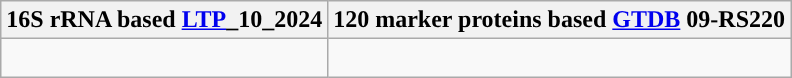<table class="wikitable">
<tr>
<th colspan=1>16S rRNA based <a href='#'>LTP</a>_10_2024</th>
<th colspan=1>120 marker proteins based <a href='#'>GTDB</a> 09-RS220</th>
</tr>
<tr>
<td style="vertical-align:top"><br>
</td>
<td><br>

</td>
</tr>
</table>
